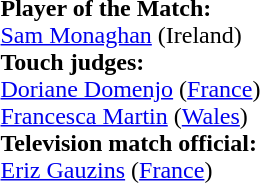<table style="width:100%">
<tr>
<td><br><strong>Player of the Match:</strong>
<br><a href='#'>Sam Monaghan</a> (Ireland)<br><strong>Touch judges:</strong>
<br><a href='#'>Doriane Domenjo</a> (<a href='#'>France</a>)
<br><a href='#'>Francesca Martin</a> (<a href='#'>Wales</a>)
<br><strong>Television match official:</strong>
<br><a href='#'>Eriz Gauzins</a> (<a href='#'>France</a>)</td>
</tr>
</table>
